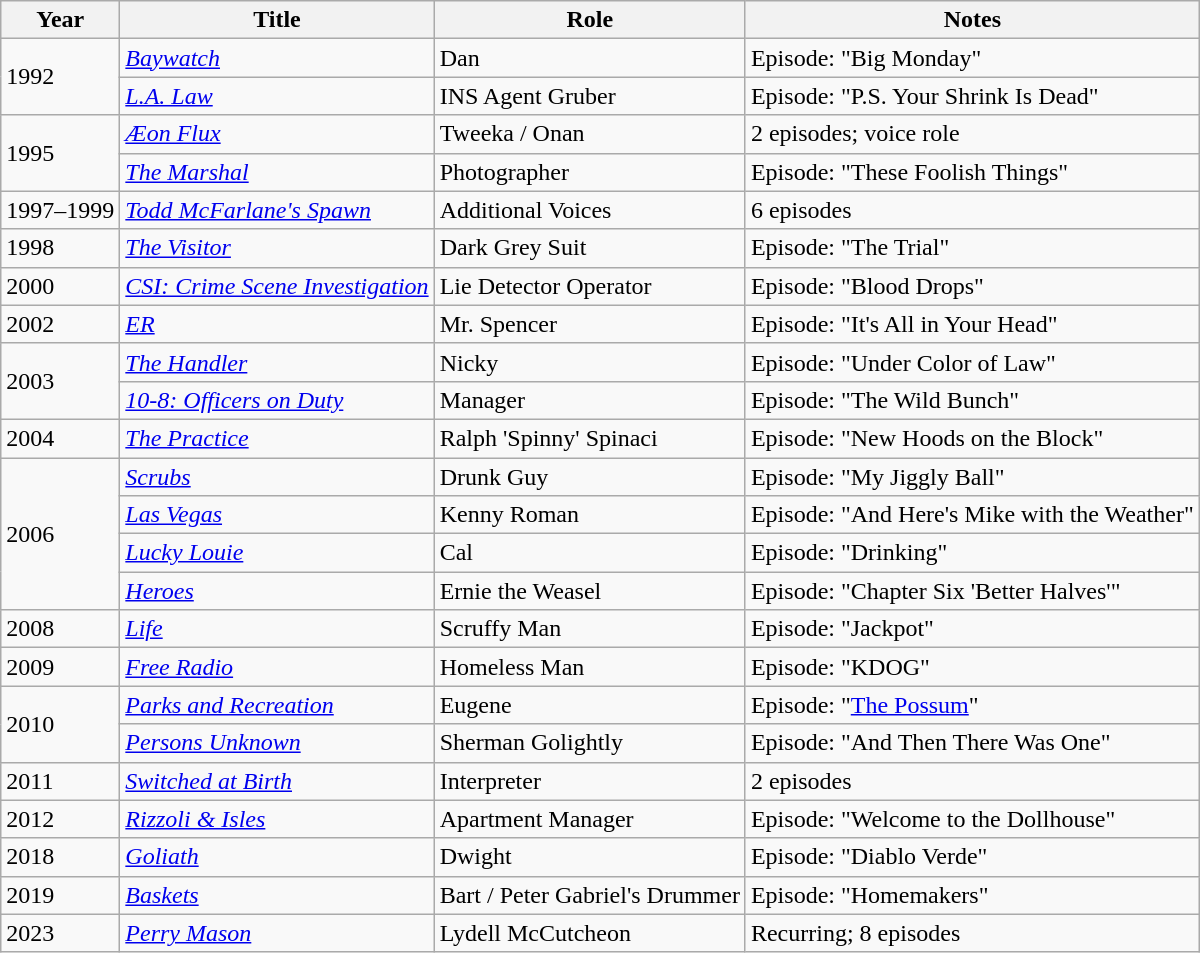<table class="wikitable sortable">
<tr>
<th>Year</th>
<th>Title</th>
<th>Role</th>
<th class="unsortable">Notes</th>
</tr>
<tr>
<td rowspan="2">1992</td>
<td><em><a href='#'>Baywatch</a></em></td>
<td>Dan</td>
<td>Episode: "Big Monday"</td>
</tr>
<tr>
<td><em><a href='#'>L.A. Law</a></em></td>
<td>INS Agent Gruber</td>
<td>Episode: "P.S. Your Shrink Is Dead"</td>
</tr>
<tr>
<td rowspan="2">1995</td>
<td><em><a href='#'>Æon Flux</a></em></td>
<td>Tweeka / Onan</td>
<td>2 episodes; voice role</td>
</tr>
<tr>
<td><em><a href='#'>The Marshal</a></em></td>
<td>Photographer</td>
<td>Episode: "These Foolish Things"</td>
</tr>
<tr>
<td>1997–1999</td>
<td><em><a href='#'>Todd McFarlane's Spawn</a></em></td>
<td>Additional Voices</td>
<td>6 episodes</td>
</tr>
<tr>
<td>1998</td>
<td><em><a href='#'>The Visitor</a></em></td>
<td>Dark Grey Suit</td>
<td>Episode: "The Trial"</td>
</tr>
<tr>
<td>2000</td>
<td><em><a href='#'>CSI: Crime Scene Investigation</a></em></td>
<td>Lie Detector Operator</td>
<td>Episode: "Blood Drops"</td>
</tr>
<tr>
<td>2002</td>
<td><em><a href='#'>ER</a></em></td>
<td>Mr. Spencer</td>
<td>Episode: "It's All in Your Head"</td>
</tr>
<tr>
<td rowspan="2">2003</td>
<td><em><a href='#'>The Handler</a></em></td>
<td>Nicky</td>
<td>Episode: "Under Color of Law"</td>
</tr>
<tr>
<td><em><a href='#'>10-8: Officers on Duty</a></em></td>
<td>Manager</td>
<td>Episode: "The Wild Bunch"</td>
</tr>
<tr>
<td>2004</td>
<td><em><a href='#'>The Practice</a></em></td>
<td>Ralph 'Spinny' Spinaci</td>
<td>Episode: "New Hoods on the Block"</td>
</tr>
<tr>
<td rowspan="4">2006</td>
<td><em><a href='#'>Scrubs</a></em></td>
<td>Drunk Guy</td>
<td>Episode: "My Jiggly Ball"</td>
</tr>
<tr>
<td><em><a href='#'>Las Vegas</a></em></td>
<td>Kenny Roman</td>
<td>Episode: "And Here's Mike with the Weather"</td>
</tr>
<tr>
<td><em><a href='#'>Lucky Louie</a></em></td>
<td>Cal</td>
<td>Episode: "Drinking"</td>
</tr>
<tr>
<td><em><a href='#'>Heroes</a></em></td>
<td>Ernie the Weasel</td>
<td>Episode: "Chapter Six 'Better Halves'"</td>
</tr>
<tr>
<td>2008</td>
<td><em><a href='#'>Life</a></em></td>
<td>Scruffy Man</td>
<td>Episode: "Jackpot"</td>
</tr>
<tr>
<td>2009</td>
<td><em><a href='#'>Free Radio</a></em></td>
<td>Homeless Man</td>
<td>Episode: "KDOG"</td>
</tr>
<tr>
<td rowspan="2">2010</td>
<td><em><a href='#'>Parks and Recreation</a></em></td>
<td>Eugene</td>
<td>Episode: "<a href='#'>The Possum</a>"</td>
</tr>
<tr>
<td><em><a href='#'>Persons Unknown</a></em></td>
<td>Sherman Golightly</td>
<td>Episode: "And Then There Was One"</td>
</tr>
<tr>
<td>2011</td>
<td><em><a href='#'>Switched at Birth</a></em></td>
<td>Interpreter</td>
<td>2 episodes</td>
</tr>
<tr>
<td>2012</td>
<td><em><a href='#'>Rizzoli & Isles</a></em></td>
<td>Apartment Manager</td>
<td>Episode: "Welcome to the Dollhouse"</td>
</tr>
<tr>
<td>2018</td>
<td><em><a href='#'>Goliath</a></em></td>
<td>Dwight</td>
<td>Episode: "Diablo Verde"</td>
</tr>
<tr>
<td>2019</td>
<td><em><a href='#'>Baskets</a></em></td>
<td>Bart / Peter Gabriel's Drummer</td>
<td>Episode: "Homemakers"</td>
</tr>
<tr>
<td>2023</td>
<td><em><a href='#'>Perry Mason</a></em></td>
<td>Lydell McCutcheon</td>
<td>Recurring; 8 episodes</td>
</tr>
</table>
